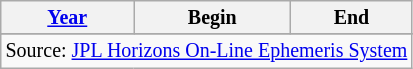<table class="wikitable" style="text-align: center; font-size:smaller;">
<tr>
<th><a href='#'>Year</a></th>
<th>Begin</th>
<th>End</th>
</tr>
<tr>
</tr>
<tr>
</tr>
<tr>
</tr>
<tr>
</tr>
<tr>
</tr>
<tr>
</tr>
<tr>
</tr>
<tr>
</tr>
<tr>
</tr>
<tr>
</tr>
<tr>
</tr>
<tr>
</tr>
<tr>
</tr>
<tr>
</tr>
<tr>
</tr>
<tr>
</tr>
<tr>
</tr>
<tr>
</tr>
<tr>
</tr>
<tr>
</tr>
<tr>
</tr>
<tr>
</tr>
<tr>
</tr>
<tr>
</tr>
<tr>
</tr>
<tr>
</tr>
<tr>
</tr>
<tr>
</tr>
<tr>
</tr>
<tr>
</tr>
<tr>
<td colspan=3>Source: <a href='#'>JPL Horizons On-Line Ephemeris System</a></td>
</tr>
</table>
